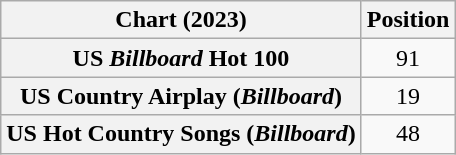<table class="wikitable sortable plainrowheaders" style="text-align:center">
<tr>
<th scope="col">Chart (2023)</th>
<th scope="col">Position</th>
</tr>
<tr>
<th scope="row">US <em>Billboard</em> Hot 100</th>
<td>91</td>
</tr>
<tr>
<th scope="row">US Country Airplay (<em>Billboard</em>)</th>
<td>19</td>
</tr>
<tr>
<th scope="row">US Hot Country Songs (<em>Billboard</em>)</th>
<td>48</td>
</tr>
</table>
